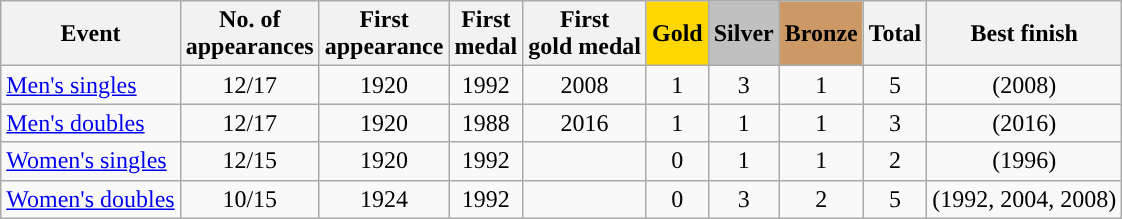<table class="wikitable sortable" style="text-align:center">
<tr>
<th>Event</th>
<th>No. of<br>appearances</th>
<th>First<br>appearance</th>
<th>First<br>medal</th>
<th>First<br>gold medal</th>
<th style="background-color:gold;">Gold</th>
<th style="background-color:silver;">Silver</th>
<th style="background-color:#c96;">Bronze</th>
<th>Total</th>
<th>Best finish</th>
</tr>
<tr>
<td align=left><a href='#'>Men's singles</a></td>
<td>12/17</td>
<td>1920</td>
<td>1992</td>
<td>2008</td>
<td>1</td>
<td>3</td>
<td>1</td>
<td>5</td>
<td> (2008)</td>
</tr>
<tr>
<td align=left><a href='#'>Men's doubles</a></td>
<td>12/17</td>
<td>1920</td>
<td>1988</td>
<td>2016</td>
<td>1</td>
<td>1</td>
<td>1</td>
<td>3</td>
<td> (2016)</td>
</tr>
<tr>
<td align=left><a href='#'>Women's singles</a></td>
<td>12/15</td>
<td>1920</td>
<td>1992</td>
<td></td>
<td>0</td>
<td>1</td>
<td>1</td>
<td>2</td>
<td> (1996)</td>
</tr>
<tr>
<td align=left><a href='#'>Women's doubles</a></td>
<td>10/15</td>
<td>1924</td>
<td>1992</td>
<td></td>
<td>0</td>
<td>3</td>
<td>2</td>
<td>5</td>
<td> (1992, 2004, 2008)</td>
</tr>
</table>
